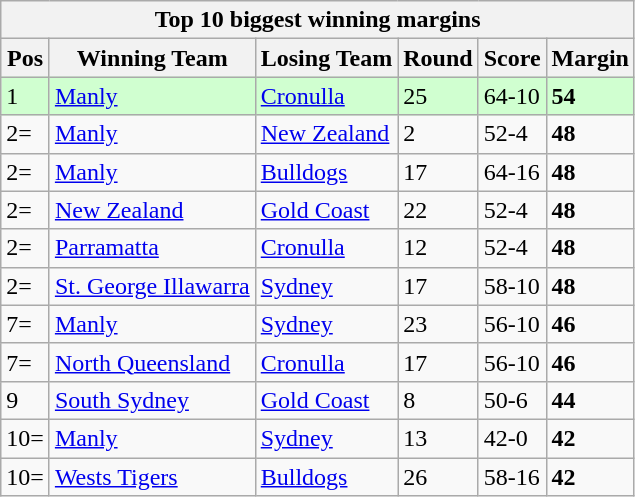<table class="wikitable">
<tr>
<th colspan=9>Top 10 biggest winning margins</th>
</tr>
<tr>
<th>Pos</th>
<th>Winning Team</th>
<th>Losing Team</th>
<th>Round</th>
<th>Score</th>
<th>Margin</th>
</tr>
<tr style="background:#d0ffd0; text-align:left;">
<td>1</td>
<td> <a href='#'>Manly</a></td>
<td> <a href='#'>Cronulla</a></td>
<td>25</td>
<td>64-10</td>
<td><strong>54</strong></td>
</tr>
<tr style="text-align:left;">
<td>2=</td>
<td> <a href='#'>Manly</a></td>
<td> <a href='#'>New Zealand</a></td>
<td>2</td>
<td>52-4</td>
<td><strong>48</strong></td>
</tr>
<tr style="text-align:left;">
<td>2=</td>
<td> <a href='#'>Manly</a></td>
<td> <a href='#'>Bulldogs</a></td>
<td>17</td>
<td>64-16</td>
<td><strong>48</strong></td>
</tr>
<tr style="text-align:left;">
<td>2=</td>
<td> <a href='#'>New Zealand</a></td>
<td> <a href='#'>Gold Coast</a></td>
<td>22</td>
<td>52-4</td>
<td><strong>48</strong></td>
</tr>
<tr style="text-align:left;">
<td>2=</td>
<td> <a href='#'>Parramatta</a></td>
<td> <a href='#'>Cronulla</a></td>
<td>12</td>
<td>52-4</td>
<td><strong>48</strong></td>
</tr>
<tr style="text-align:left;">
<td>2=</td>
<td> <a href='#'>St. George Illawarra</a></td>
<td> <a href='#'>Sydney</a></td>
<td>17</td>
<td>58-10</td>
<td><strong>48</strong></td>
</tr>
<tr style="text-align:left;">
<td>7=</td>
<td> <a href='#'>Manly</a></td>
<td> <a href='#'>Sydney</a></td>
<td>23</td>
<td>56-10</td>
<td><strong>46</strong></td>
</tr>
<tr style="text-align:left;">
<td>7=</td>
<td> <a href='#'>North Queensland</a></td>
<td> <a href='#'>Cronulla</a></td>
<td>17</td>
<td>56-10</td>
<td><strong>46</strong></td>
</tr>
<tr style="text-align:left;">
<td>9</td>
<td> <a href='#'>South Sydney</a></td>
<td> <a href='#'>Gold Coast</a></td>
<td>8</td>
<td>50-6</td>
<td><strong>44</strong></td>
</tr>
<tr style="text-align:left;">
<td>10=</td>
<td> <a href='#'>Manly</a></td>
<td> <a href='#'>Sydney</a></td>
<td>13</td>
<td>42-0</td>
<td><strong>42</strong></td>
</tr>
<tr style="text-align:left;">
<td>10=</td>
<td> <a href='#'>Wests Tigers</a></td>
<td> <a href='#'>Bulldogs</a></td>
<td>26</td>
<td>58-16</td>
<td><strong>42</strong></td>
</tr>
</table>
